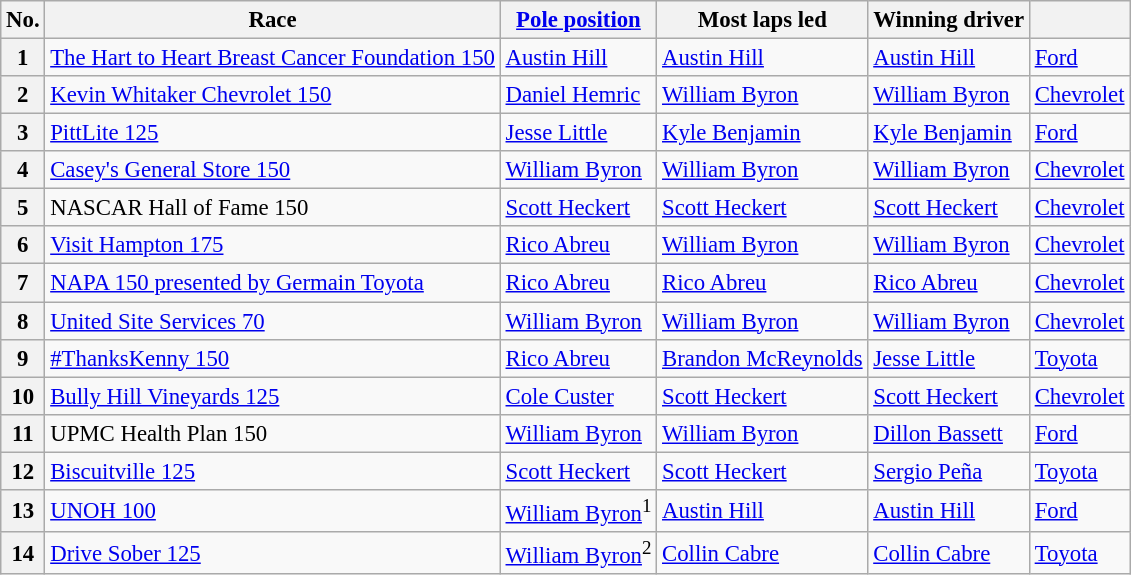<table class="wikitable sortable" style="font-size:95%">
<tr>
<th>No.</th>
<th>Race</th>
<th><a href='#'>Pole position</a></th>
<th>Most laps led</th>
<th>Winning driver</th>
<th></th>
</tr>
<tr>
<th>1</th>
<td><a href='#'>The Hart to Heart Breast Cancer Foundation 150</a></td>
<td><a href='#'>Austin Hill</a></td>
<td><a href='#'>Austin Hill</a></td>
<td><a href='#'>Austin Hill</a></td>
<td><a href='#'>Ford</a></td>
</tr>
<tr>
<th>2</th>
<td><a href='#'>Kevin Whitaker Chevrolet 150</a></td>
<td><a href='#'>Daniel Hemric</a></td>
<td><a href='#'>William Byron</a></td>
<td><a href='#'>William Byron</a></td>
<td><a href='#'>Chevrolet</a></td>
</tr>
<tr>
<th>3</th>
<td><a href='#'>PittLite 125</a></td>
<td><a href='#'>Jesse Little</a></td>
<td><a href='#'>Kyle Benjamin</a></td>
<td><a href='#'>Kyle Benjamin</a></td>
<td><a href='#'>Ford</a></td>
</tr>
<tr>
<th>4</th>
<td><a href='#'>Casey's General Store 150</a></td>
<td><a href='#'>William Byron</a></td>
<td><a href='#'>William Byron</a></td>
<td><a href='#'>William Byron</a></td>
<td><a href='#'>Chevrolet</a></td>
</tr>
<tr>
<th>5</th>
<td>NASCAR Hall of Fame 150</td>
<td><a href='#'>Scott Heckert</a></td>
<td><a href='#'>Scott Heckert</a></td>
<td><a href='#'>Scott Heckert</a></td>
<td><a href='#'>Chevrolet</a></td>
</tr>
<tr>
<th>6</th>
<td><a href='#'>Visit Hampton 175</a></td>
<td><a href='#'>Rico Abreu</a></td>
<td><a href='#'>William Byron</a></td>
<td><a href='#'>William Byron</a></td>
<td><a href='#'>Chevrolet</a></td>
</tr>
<tr>
<th>7</th>
<td><a href='#'>NAPA 150 presented by Germain Toyota</a></td>
<td><a href='#'>Rico Abreu</a></td>
<td><a href='#'>Rico Abreu</a></td>
<td><a href='#'>Rico Abreu</a></td>
<td><a href='#'>Chevrolet</a></td>
</tr>
<tr>
<th>8</th>
<td><a href='#'>United Site Services 70</a></td>
<td><a href='#'>William Byron</a></td>
<td><a href='#'>William Byron</a></td>
<td><a href='#'>William Byron</a></td>
<td><a href='#'>Chevrolet</a></td>
</tr>
<tr>
<th>9</th>
<td><a href='#'>#ThanksKenny 150</a></td>
<td><a href='#'>Rico Abreu</a></td>
<td><a href='#'>Brandon McReynolds</a></td>
<td><a href='#'>Jesse Little</a></td>
<td><a href='#'>Toyota</a></td>
</tr>
<tr>
<th>10</th>
<td><a href='#'>Bully Hill Vineyards 125</a></td>
<td><a href='#'>Cole Custer</a></td>
<td><a href='#'>Scott Heckert</a></td>
<td><a href='#'>Scott Heckert</a></td>
<td><a href='#'>Chevrolet</a></td>
</tr>
<tr>
<th>11</th>
<td>UPMC Health Plan 150</td>
<td><a href='#'>William Byron</a></td>
<td><a href='#'>William Byron</a></td>
<td><a href='#'>Dillon Bassett</a></td>
<td><a href='#'>Ford</a></td>
</tr>
<tr>
<th>12</th>
<td><a href='#'>Biscuitville 125</a></td>
<td><a href='#'>Scott Heckert</a></td>
<td><a href='#'>Scott Heckert</a></td>
<td><a href='#'>Sergio Peña</a></td>
<td><a href='#'>Toyota</a></td>
</tr>
<tr>
<th>13</th>
<td><a href='#'>UNOH 100</a></td>
<td><a href='#'>William Byron</a><sup>1</sup></td>
<td><a href='#'>Austin Hill</a></td>
<td><a href='#'>Austin Hill</a></td>
<td><a href='#'>Ford</a></td>
</tr>
<tr>
<th>14</th>
<td><a href='#'>Drive Sober 125</a></td>
<td><a href='#'>William Byron</a><sup>2</sup></td>
<td><a href='#'>Collin Cabre</a></td>
<td><a href='#'>Collin Cabre</a></td>
<td><a href='#'>Toyota</a></td>
</tr>
</table>
